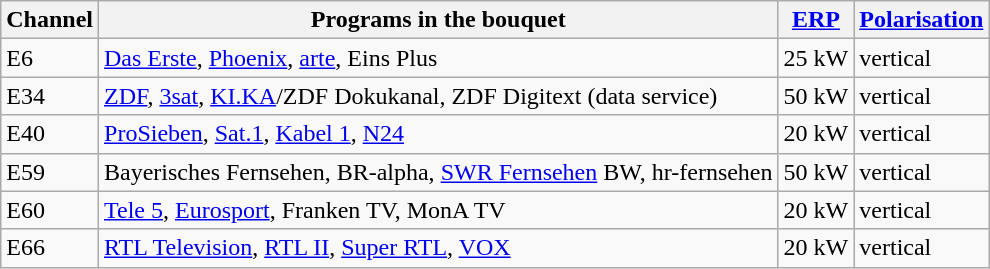<table class="wikitable">
<tr>
<th>Channel</th>
<th>Programs in the bouquet</th>
<th><a href='#'>ERP</a></th>
<th><a href='#'>Polarisation</a></th>
</tr>
<tr>
<td>E6</td>
<td><a href='#'>Das Erste</a>, <a href='#'>Phoenix</a>, <a href='#'>arte</a>, Eins Plus</td>
<td>25 kW</td>
<td>vertical</td>
</tr>
<tr>
<td>E34</td>
<td><a href='#'>ZDF</a>, <a href='#'>3sat</a>, <a href='#'>KI.KA</a>/ZDF Dokukanal, ZDF Digitext (data service)</td>
<td>50 kW</td>
<td>vertical</td>
</tr>
<tr>
<td>E40</td>
<td><a href='#'>ProSieben</a>, <a href='#'>Sat.1</a>, <a href='#'>Kabel 1</a>, <a href='#'>N24</a></td>
<td>20 kW</td>
<td>vertical</td>
</tr>
<tr>
<td>E59</td>
<td>Bayerisches Fernsehen, BR-alpha, <a href='#'>SWR Fernsehen</a> BW, hr-fernsehen</td>
<td>50 kW</td>
<td>vertical</td>
</tr>
<tr>
<td>E60</td>
<td><a href='#'>Tele 5</a>, <a href='#'>Eurosport</a>, Franken TV, MonA TV</td>
<td>20 kW</td>
<td>vertical</td>
</tr>
<tr>
<td>E66</td>
<td><a href='#'>RTL Television</a>, <a href='#'>RTL II</a>, <a href='#'>Super RTL</a>, <a href='#'>VOX</a></td>
<td>20 kW</td>
<td>vertical</td>
</tr>
</table>
